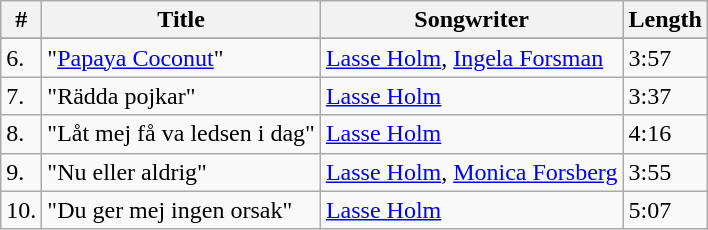<table class="wikitable">
<tr>
<th>#</th>
<th>Title</th>
<th>Songwriter</th>
<th>Length</th>
</tr>
<tr bgcolor="#ebf5ff">
</tr>
<tr>
<td>6.</td>
<td>"<a href='#'>Papaya Coconut</a>"</td>
<td><a href='#'>Lasse Holm</a>, <a href='#'>Ingela Forsman</a></td>
<td>3:57</td>
</tr>
<tr>
<td>7.</td>
<td>"Rädda pojkar"</td>
<td><a href='#'>Lasse Holm</a></td>
<td>3:37</td>
</tr>
<tr>
<td>8.</td>
<td>"Låt mej få va ledsen i dag"</td>
<td><a href='#'>Lasse Holm</a></td>
<td>4:16</td>
</tr>
<tr>
<td>9.</td>
<td>"Nu eller aldrig"</td>
<td><a href='#'>Lasse Holm</a>, <a href='#'>Monica Forsberg</a></td>
<td>3:55</td>
</tr>
<tr>
<td>10.</td>
<td>"Du ger mej ingen orsak"</td>
<td><a href='#'>Lasse Holm</a></td>
<td>5:07</td>
</tr>
</table>
